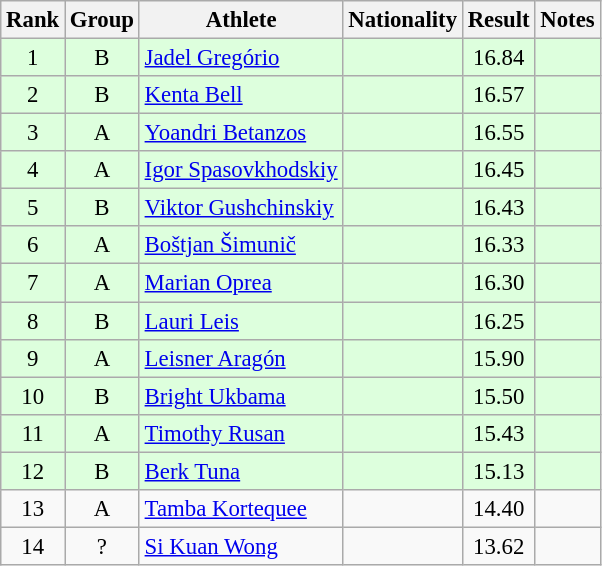<table class="wikitable sortable" style="text-align:center;font-size:95%">
<tr>
<th>Rank</th>
<th>Group</th>
<th>Athlete</th>
<th>Nationality</th>
<th>Result</th>
<th>Notes</th>
</tr>
<tr bgcolor=ddffdd>
<td>1</td>
<td>B</td>
<td align="left"><a href='#'>Jadel Gregório</a></td>
<td align=left></td>
<td>16.84</td>
<td></td>
</tr>
<tr bgcolor=ddffdd>
<td>2</td>
<td>B</td>
<td align="left"><a href='#'>Kenta Bell</a></td>
<td align=left></td>
<td>16.57</td>
<td></td>
</tr>
<tr bgcolor=ddffdd>
<td>3</td>
<td>A</td>
<td align="left"><a href='#'>Yoandri Betanzos</a></td>
<td align=left></td>
<td>16.55</td>
<td></td>
</tr>
<tr bgcolor=ddffdd>
<td>4</td>
<td>A</td>
<td align="left"><a href='#'>Igor Spasovkhodskiy</a></td>
<td align=left></td>
<td>16.45</td>
<td></td>
</tr>
<tr bgcolor=ddffdd>
<td>5</td>
<td>B</td>
<td align="left"><a href='#'>Viktor Gushchinskiy</a></td>
<td align=left></td>
<td>16.43</td>
<td></td>
</tr>
<tr bgcolor=ddffdd>
<td>6</td>
<td>A</td>
<td align="left"><a href='#'>Boštjan Šimunič</a></td>
<td align=left></td>
<td>16.33</td>
<td></td>
</tr>
<tr bgcolor=ddffdd>
<td>7</td>
<td>A</td>
<td align="left"><a href='#'>Marian Oprea</a></td>
<td align=left></td>
<td>16.30</td>
<td></td>
</tr>
<tr bgcolor=ddffdd>
<td>8</td>
<td>B</td>
<td align="left"><a href='#'>Lauri Leis</a></td>
<td align=left></td>
<td>16.25</td>
<td></td>
</tr>
<tr bgcolor=ddffdd>
<td>9</td>
<td>A</td>
<td align="left"><a href='#'>Leisner Aragón</a></td>
<td align=left></td>
<td>15.90</td>
<td></td>
</tr>
<tr bgcolor=ddffdd>
<td>10</td>
<td>B</td>
<td align="left"><a href='#'>Bright Ukbama</a></td>
<td align=left></td>
<td>15.50</td>
<td></td>
</tr>
<tr bgcolor=ddffdd>
<td>11</td>
<td>A</td>
<td align="left"><a href='#'>Timothy Rusan</a></td>
<td align=left></td>
<td>15.43</td>
<td></td>
</tr>
<tr bgcolor=ddffdd>
<td>12</td>
<td>B</td>
<td align="left"><a href='#'>Berk Tuna</a></td>
<td align=left></td>
<td>15.13</td>
<td></td>
</tr>
<tr>
<td>13</td>
<td>A</td>
<td align="left"><a href='#'>Tamba Kortequee</a></td>
<td align=left></td>
<td>14.40</td>
<td></td>
</tr>
<tr>
<td>14</td>
<td>?</td>
<td align="left"><a href='#'>Si Kuan Wong</a></td>
<td align=left></td>
<td>13.62</td>
<td></td>
</tr>
</table>
